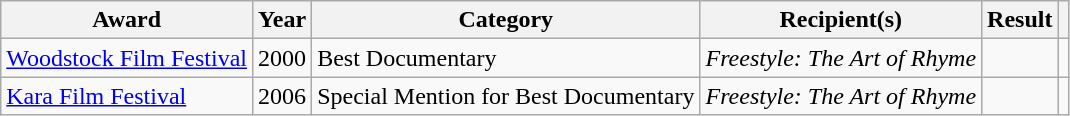<table class="wikitable plainrowheaders sortable">
<tr>
<th scope="col">Award</th>
<th scope="col">Year</th>
<th scope="col">Category</th>
<th scope="col">Recipient(s)</th>
<th scope="col">Result</th>
<th scope="col" class="unsortable"></th>
</tr>
<tr>
<td><a href='#'>Woodstock Film Festival</a></td>
<td>2000</td>
<td>Best Documentary</td>
<td><em>Freestyle: The Art of Rhyme</em></td>
<td></td>
<td></td>
</tr>
<tr>
<td><a href='#'>Kara Film Festival</a></td>
<td>2006</td>
<td>Special Mention for Best Documentary</td>
<td><em>Freestyle: The Art of Rhyme</em></td>
<td></td>
<td></td>
</tr>
</table>
